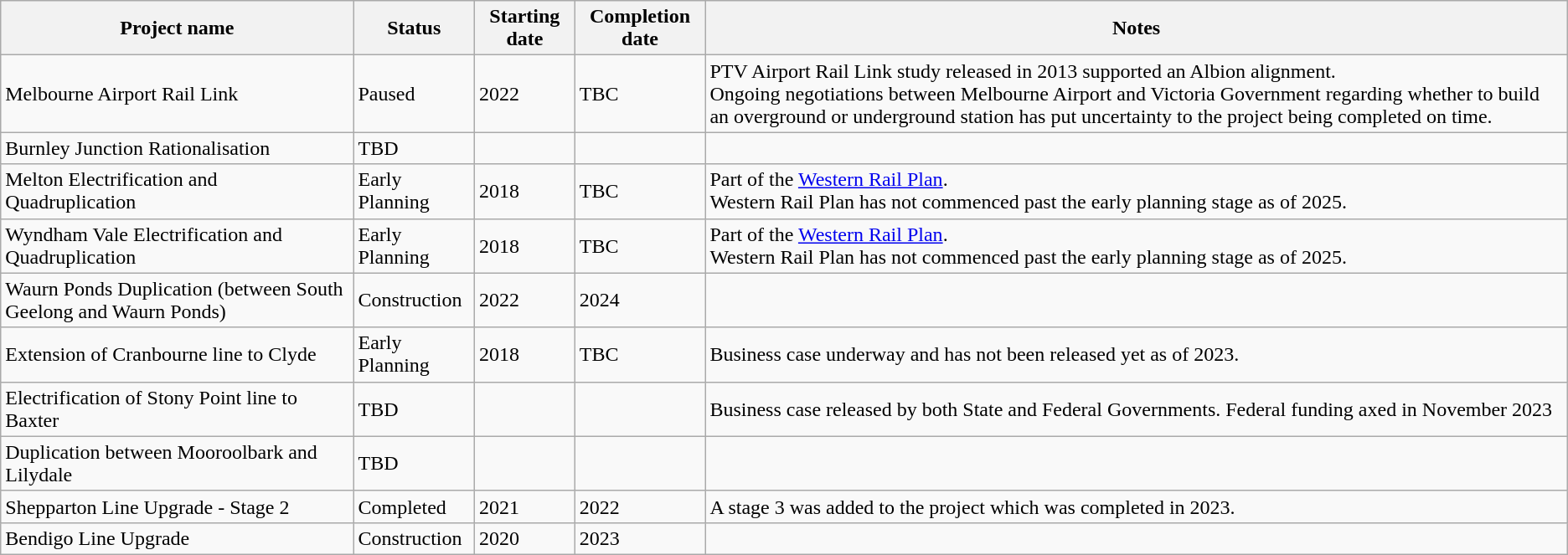<table class="wikitable sortable">
<tr>
<th>Project name</th>
<th>Status</th>
<th>Starting date</th>
<th>Completion date</th>
<th>Notes</th>
</tr>
<tr>
<td>Melbourne Airport Rail Link</td>
<td>Paused</td>
<td>2022</td>
<td>TBC</td>
<td>PTV Airport Rail Link study released in 2013 supported an Albion alignment.<br>Ongoing negotiations between Melbourne Airport and Victoria Government regarding whether to build an overground or underground station has put uncertainty to the project being completed on time.</td>
</tr>
<tr>
<td>Burnley Junction Rationalisation</td>
<td>TBD</td>
<td></td>
<td></td>
<td></td>
</tr>
<tr>
<td>Melton Electrification and Quadruplication</td>
<td>Early Planning</td>
<td>2018</td>
<td>TBC</td>
<td>Part of the <a href='#'>Western Rail Plan</a>.<br>Western Rail Plan has not commenced past the early planning stage as of 2025.</td>
</tr>
<tr>
<td>Wyndham Vale Electrification and Quadruplication</td>
<td>Early Planning</td>
<td>2018</td>
<td>TBC</td>
<td>Part of the <a href='#'>Western Rail Plan</a>.<br>Western Rail Plan has not commenced past the early planning stage as of 2025.</td>
</tr>
<tr>
<td>Waurn Ponds Duplication (between South Geelong and Waurn Ponds)</td>
<td>Construction</td>
<td>2022</td>
<td>2024</td>
<td></td>
</tr>
<tr>
<td>Extension of Cranbourne line to Clyde</td>
<td>Early Planning</td>
<td>2018</td>
<td>TBC</td>
<td>Business case underway and has not been released yet as of 2023.</td>
</tr>
<tr>
<td>Electrification of Stony Point line to Baxter</td>
<td>TBD</td>
<td></td>
<td></td>
<td>Business case released by both State and Federal Governments. Federal funding axed in November 2023</td>
</tr>
<tr>
<td>Duplication between Mooroolbark and Lilydale</td>
<td>TBD</td>
<td></td>
<td></td>
<td></td>
</tr>
<tr>
<td>Shepparton Line Upgrade -  Stage 2</td>
<td>Completed</td>
<td>2021</td>
<td>2022</td>
<td>A stage 3 was added to the project which was completed in 2023.</td>
</tr>
<tr>
<td>Bendigo Line Upgrade</td>
<td>Construction</td>
<td>2020</td>
<td>2023</td>
<td></td>
</tr>
</table>
